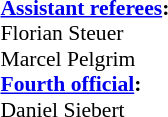<table width=50% style="font-size: 90%">
<tr>
<td><br><strong><a href='#'>Assistant referees</a>:</strong>
<br>Florian Steuer
<br>Marcel Pelgrim
<br><strong><a href='#'>Fourth official</a>:</strong>
<br>Daniel Siebert</td>
</tr>
</table>
